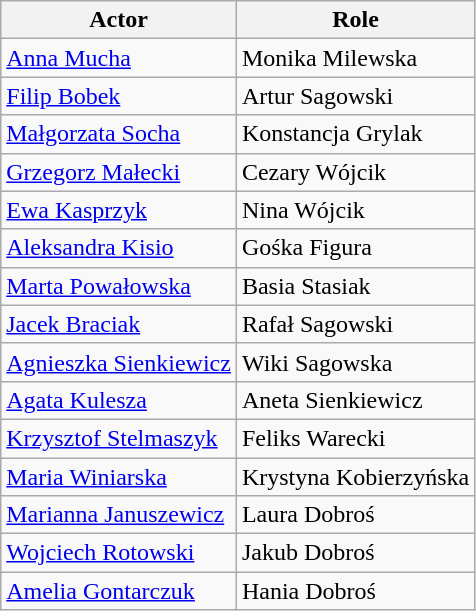<table class="wikitable">
<tr>
<th>Actor</th>
<th>Role</th>
</tr>
<tr>
<td><a href='#'>Anna Mucha</a></td>
<td>Monika Milewska</td>
</tr>
<tr>
<td><a href='#'>Filip Bobek</a></td>
<td>Artur Sagowski</td>
</tr>
<tr>
<td><a href='#'>Małgorzata Socha</a></td>
<td>Konstancja Grylak</td>
</tr>
<tr>
<td><a href='#'>Grzegorz Małecki</a></td>
<td>Cezary Wójcik</td>
</tr>
<tr>
<td><a href='#'>Ewa Kasprzyk</a></td>
<td>Nina Wójcik</td>
</tr>
<tr>
<td><a href='#'>Aleksandra Kisio</a></td>
<td>Gośka Figura</td>
</tr>
<tr>
<td><a href='#'>Marta Powałowska</a></td>
<td>Basia Stasiak</td>
</tr>
<tr>
<td><a href='#'>Jacek Braciak</a></td>
<td>Rafał Sagowski</td>
</tr>
<tr>
<td><a href='#'>Agnieszka Sienkiewicz</a></td>
<td>Wiki Sagowska</td>
</tr>
<tr>
<td><a href='#'>Agata Kulesza</a></td>
<td>Aneta Sienkiewicz</td>
</tr>
<tr>
<td><a href='#'>Krzysztof Stelmaszyk</a></td>
<td>Feliks Warecki</td>
</tr>
<tr>
<td><a href='#'>Maria Winiarska</a></td>
<td>Krystyna Kobierzyńska</td>
</tr>
<tr>
<td><a href='#'>Marianna Januszewicz</a></td>
<td>Laura Dobroś</td>
</tr>
<tr>
<td><a href='#'>Wojciech Rotowski</a></td>
<td>Jakub Dobroś</td>
</tr>
<tr>
<td><a href='#'>Amelia Gontarczuk</a></td>
<td>Hania Dobroś</td>
</tr>
</table>
